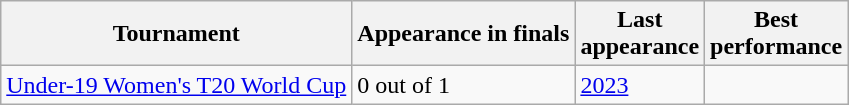<table class="wikitable sortable" style="text-align:left;">
<tr>
<th>Tournament</th>
<th data-sort-type="number">Appearance in finals</th>
<th>Last<br>appearance</th>
<th>Best<br>performance</th>
</tr>
<tr>
<td><a href='#'>Under-19 Women's T20 World Cup</a></td>
<td>0 out of 1</td>
<td><a href='#'>2023</a></td>
<td></td>
</tr>
</table>
